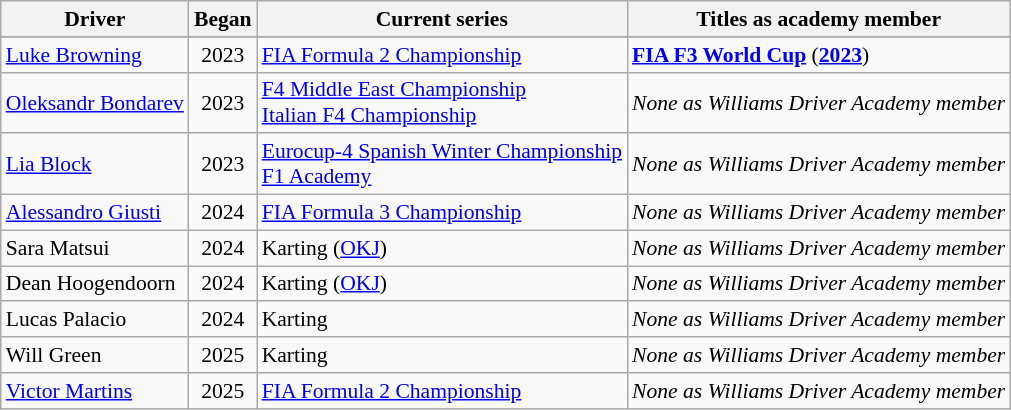<table class="wikitable sortable" style="font-size: 90%;">
<tr>
<th>Driver</th>
<th>Began</th>
<th>Current series</th>
<th>Titles as academy member</th>
</tr>
<tr>
</tr>
<tr>
<td> <a href='#'>Luke Browning</a></td>
<td align="center">2023</td>
<td><a href='#'>FIA Formula 2 Championship</a></td>
<td><strong><a href='#'>FIA F3 World Cup</a></strong> (<strong><a href='#'>2023</a></strong>)</td>
</tr>
<tr>
<td> <a href='#'>Oleksandr Bondarev</a></td>
<td align="center">2023</td>
<td><a href='#'>F4 Middle East Championship</a><br><a href='#'>Italian F4 Championship</a></td>
<td><em>None as Williams Driver Academy member</em></td>
</tr>
<tr>
<td> <a href='#'>Lia Block</a></td>
<td align="center">2023</td>
<td><a href='#'>Eurocup-4 Spanish Winter Championship</a><br><a href='#'>F1 Academy</a></td>
<td><em>None as Williams Driver Academy member</em></td>
</tr>
<tr>
<td> <a href='#'>Alessandro Giusti</a></td>
<td align="center">2024</td>
<td><a href='#'>FIA Formula 3 Championship</a></td>
<td><em>None as Williams Driver Academy member</em></td>
</tr>
<tr>
<td> Sara Matsui</td>
<td align="center">2024</td>
<td>Karting (<a href='#'>OKJ</a>)</td>
<td><em>None as Williams Driver Academy member</em></td>
</tr>
<tr>
<td> Dean Hoogendoorn</td>
<td align="center">2024</td>
<td>Karting (<a href='#'>OKJ</a>)</td>
<td><em>None as Williams Driver Academy member</em></td>
</tr>
<tr>
<td> Lucas Palacio</td>
<td align="center">2024</td>
<td>Karting</td>
<td><em>None as Williams Driver Academy member</em></td>
</tr>
<tr>
<td> Will Green</td>
<td align="center">2025</td>
<td>Karting</td>
<td><em>None as Williams Driver Academy member</em></td>
</tr>
<tr>
<td> <a href='#'>Victor Martins</a></td>
<td align="center">2025</td>
<td><a href='#'>FIA Formula 2 Championship</a></td>
<td><em>None as Williams Driver Academy member</em></td>
</tr>
</table>
